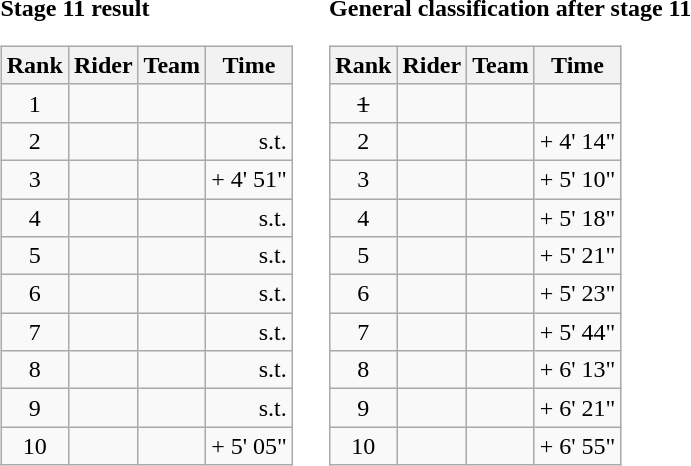<table>
<tr>
<td><strong>Stage 11 result</strong><br><table class="wikitable">
<tr>
<th scope="col">Rank</th>
<th scope="col">Rider</th>
<th scope="col">Team</th>
<th scope="col">Time</th>
</tr>
<tr>
<td style="text-align:center;">1</td>
<td></td>
<td></td>
<td style="text-align:right;"></td>
</tr>
<tr>
<td style="text-align:center;">2</td>
<td></td>
<td></td>
<td style="text-align:right;">s.t.</td>
</tr>
<tr>
<td style="text-align:center;">3</td>
<td></td>
<td></td>
<td style="text-align:right;">+ 4' 51"</td>
</tr>
<tr>
<td style="text-align:center;">4</td>
<td></td>
<td></td>
<td style="text-align:right;">s.t.</td>
</tr>
<tr>
<td style="text-align:center;">5</td>
<td></td>
<td></td>
<td style="text-align:right;">s.t.</td>
</tr>
<tr>
<td style="text-align:center;">6</td>
<td></td>
<td></td>
<td style="text-align:right;">s.t.</td>
</tr>
<tr>
<td style="text-align:center;">7</td>
<td></td>
<td></td>
<td style="text-align:right;">s.t.</td>
</tr>
<tr>
<td style="text-align:center;">8</td>
<td></td>
<td></td>
<td style="text-align:right;">s.t.</td>
</tr>
<tr>
<td style="text-align:center;">9</td>
<td></td>
<td></td>
<td style="text-align:right;">s.t.</td>
</tr>
<tr>
<td style="text-align:center;">10</td>
<td></td>
<td></td>
<td style="text-align:right;">+ 5' 05"</td>
</tr>
</table>
</td>
<td></td>
<td><strong>General classification after stage 11</strong><br><table class="wikitable">
<tr>
<th scope="col">Rank</th>
<th scope="col">Rider</th>
<th scope="col">Team</th>
<th scope="col">Time</th>
</tr>
<tr>
<td style="text-align:center;"><del>1</del></td>
<td><del></del> </td>
<td><del></del></td>
<td style="text-align:right;"><del></del></td>
</tr>
<tr>
<td style="text-align:center;">2</td>
<td></td>
<td></td>
<td style="text-align:right;">+ 4' 14"</td>
</tr>
<tr>
<td style="text-align:center;">3</td>
<td></td>
<td></td>
<td style="text-align:right;">+ 5' 10"</td>
</tr>
<tr>
<td style="text-align:center;">4</td>
<td></td>
<td></td>
<td style="text-align:right;">+ 5' 18"</td>
</tr>
<tr>
<td style="text-align:center;">5</td>
<td></td>
<td></td>
<td style="text-align:right;">+ 5' 21"</td>
</tr>
<tr>
<td style="text-align:center;">6</td>
<td></td>
<td></td>
<td style="text-align:right;">+ 5' 23"</td>
</tr>
<tr>
<td style="text-align:center;">7</td>
<td></td>
<td></td>
<td style="text-align:right;">+ 5' 44"</td>
</tr>
<tr>
<td style="text-align:center;">8</td>
<td></td>
<td></td>
<td style="text-align:right;">+ 6' 13"</td>
</tr>
<tr>
<td style="text-align:center;">9</td>
<td></td>
<td></td>
<td style="text-align:right;">+ 6' 21"</td>
</tr>
<tr>
<td style="text-align:center;">10</td>
<td></td>
<td></td>
<td style="text-align:right;">+ 6' 55"</td>
</tr>
</table>
</td>
</tr>
</table>
